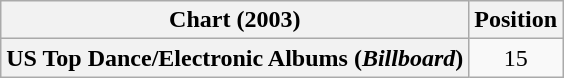<table class="wikitable plainrowheaders" style="text-align:center">
<tr>
<th scope="col">Chart (2003)</th>
<th scope="col">Position</th>
</tr>
<tr>
<th scope="row">US Top Dance/Electronic Albums (<em>Billboard</em>)</th>
<td>15</td>
</tr>
</table>
